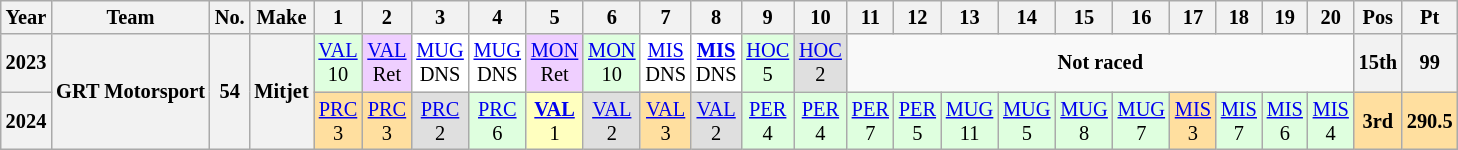<table class="wikitable" style="text-align:center; font-size:85%">
<tr>
<th>Year</th>
<th>Team</th>
<th>No.</th>
<th>Make</th>
<th>1</th>
<th>2</th>
<th>3</th>
<th>4</th>
<th>5</th>
<th>6</th>
<th>7</th>
<th>8</th>
<th>9</th>
<th>10</th>
<th>11</th>
<th>12</th>
<th>13</th>
<th>14</th>
<th>15</th>
<th>16</th>
<th>17</th>
<th>18</th>
<th>19</th>
<th>20</th>
<th>Pos</th>
<th>Pt</th>
</tr>
<tr>
<th>2023</th>
<th rowspan="3">GRT Motorsport</th>
<th rowspan="3">54</th>
<th rowspan="3">Mitjet</th>
<td style="background-color:#DFFFDF"><a href='#'>VAL</a><br>10</td>
<td style="background-color:#EFCFFF"><a href='#'>VAL</a><br>Ret</td>
<td style="background-color:#FFFFFF"><a href='#'>MUG</a><br>DNS</td>
<td style="background-color:#FFFFFF"><a href='#'>MUG</a><br>DNS</td>
<td style="background-color:#EFCFFF"><a href='#'>MON</a><br>Ret</td>
<td style="background-color:#DFFFDF"><a href='#'>MON</a><br>10</td>
<td style="background-color:#FFFFFF"><a href='#'>MIS</a><br>DNS</td>
<td style="background-color:#FFFFFF"><strong><a href='#'>MIS</a></strong><br>DNS</td>
<td style="background-color:#DFFFDF"><a href='#'>HOC</a><br>5</td>
<td style="background-color:#DFDFDF"><a href='#'>HOC</a><br>2</td>
<td colspan="10"><strong>Not raced</strong></td>
<th>15th</th>
<th>99</th>
</tr>
<tr>
<th>2024</th>
<td style="background-color:#FFDF9F"><a href='#'>PRC</a><br>3</td>
<td style="background-color:#FFDF9F"><a href='#'>PRC</a><br>3</td>
<td style="background-color:#DFDFDF"><a href='#'>PRC</a><br>2</td>
<td style="background-color:#DFFFDF"><a href='#'>PRC</a><br>6</td>
<td style="background-color:#FFFFBF"><a href='#'><strong>VAL</strong></a><br>1</td>
<td style="background-color:#DFDFDF"><a href='#'>VAL</a><br>2</td>
<td style="background-color:#FFDF9F"><a href='#'>VAL</a><br>3</td>
<td style="background-color:#DFDFDF"><a href='#'>VAL</a><br>2</td>
<td style="background-color:#DFFFDF"><a href='#'>PER</a><br>4</td>
<td style="background-color:#DFFFDF"><a href='#'>PER</a><br>4</td>
<td style="background-color:#DFFFDF"><a href='#'>PER</a><br>7</td>
<td style="background-color:#DFFFDF"><a href='#'>PER</a><br>5</td>
<td style="background-color:#DFFFDF"><a href='#'>MUG</a><br>11</td>
<td style="background-color:#DFFFDF"><a href='#'>MUG</a><br>5</td>
<td style="background-color:#DFFFDF"><a href='#'>MUG</a><br>8</td>
<td style="background-color:#DFFFDF"><a href='#'>MUG</a><br>7</td>
<td style="background-color:#FFDF9F"><a href='#'>MIS</a><br>3</td>
<td style="background-color:#DFFFDF"><a href='#'>MIS</a><br>7</td>
<td style="background-color:#DFFFDF"><a href='#'>MIS</a><br>6</td>
<td style="background-color:#DFFFDF"><a href='#'>MIS</a><br>4</td>
<th style="background-color:#FFDF9F">3rd</th>
<th style="background-color:#FFDF9F">290.5</th>
</tr>
</table>
